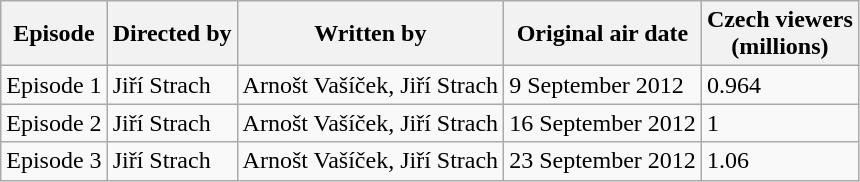<table class="wikitable">
<tr>
<th>Episode</th>
<th>Directed by</th>
<th>Written by</th>
<th>Original air date</th>
<th>Czech viewers<br>(millions)</th>
</tr>
<tr>
<td>Episode 1</td>
<td>Jiří Strach</td>
<td>Arnošt Vašíček, Jiří Strach</td>
<td>9 September 2012</td>
<td>0.964</td>
</tr>
<tr>
<td>Episode 2</td>
<td>Jiří Strach</td>
<td>Arnošt Vašíček, Jiří Strach</td>
<td>16 September 2012</td>
<td>1</td>
</tr>
<tr>
<td>Episode 3</td>
<td>Jiří Strach</td>
<td>Arnošt Vašíček, Jiří Strach</td>
<td>23 September 2012</td>
<td>1.06</td>
</tr>
</table>
